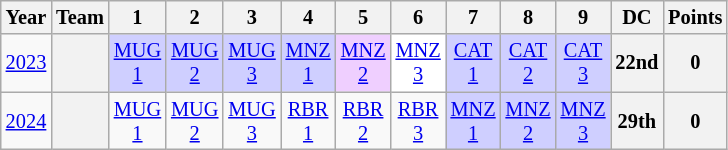<table class="wikitable" style="text-align:center; font-size:85%;">
<tr>
<th>Year</th>
<th>Team</th>
<th>1</th>
<th>2</th>
<th>3</th>
<th>4</th>
<th>5</th>
<th>6</th>
<th>7</th>
<th>8</th>
<th>9</th>
<th>DC</th>
<th>Points</th>
</tr>
<tr>
<td><a href='#'>2023</a></td>
<th></th>
<td style="background:#CFCFFF;"><a href='#'>MUG<br>1</a><br></td>
<td style="background:#CFCFFF;"><a href='#'>MUG<br>2</a><br></td>
<td style="background:#CFCFFF;"><a href='#'>MUG<br>3</a><br></td>
<td style="background:#CFCFFF;"><a href='#'>MNZ<br>1</a><br></td>
<td style="background:#EFCFFF;"><a href='#'>MNZ<br>2</a><br></td>
<td style="background:#FFFFFF;"><a href='#'>MNZ<br>3</a><br></td>
<td style="background:#CFCFFF;"><a href='#'>CAT<br>1</a><br></td>
<td style="background:#CFCFFF;"><a href='#'>CAT<br>2</a><br></td>
<td style="background:#CFCFFF;"><a href='#'>CAT<br>3</a><br></td>
<th>22nd</th>
<th>0</th>
</tr>
<tr>
<td><a href='#'>2024</a></td>
<th></th>
<td><a href='#'>MUG<br>1</a></td>
<td><a href='#'>MUG<br>2</a></td>
<td><a href='#'>MUG<br>3</a></td>
<td><a href='#'>RBR<br>1</a></td>
<td><a href='#'>RBR<br>2</a></td>
<td><a href='#'>RBR<br>3</a></td>
<td style="background:#CFCFFF;"><a href='#'>MNZ<br>1</a><br></td>
<td style="background:#CFCFFF;"><a href='#'>MNZ<br>2</a><br></td>
<td style="background:#CFCFFF;"><a href='#'>MNZ<br>3</a><br></td>
<th>29th</th>
<th>0</th>
</tr>
</table>
